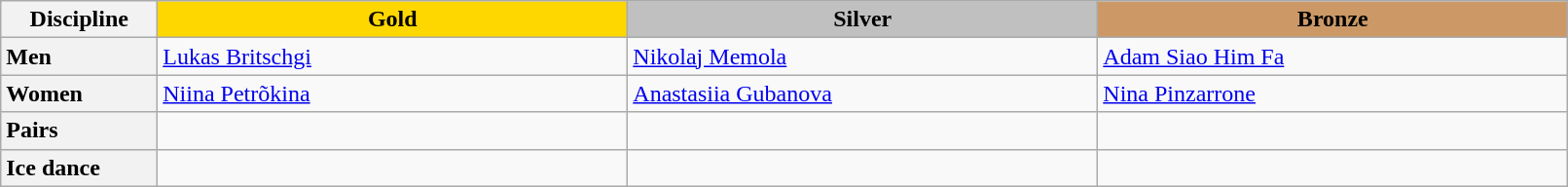<table class="wikitable unsortable" style="text-align:left; width:85%">
<tr>
<th scope="col" style="text-align:center; width:10%">Discipline</th>
<td scope="col" style="text-align:center; width:30%; background:gold"><strong>Gold</strong></td>
<td scope="col" style="text-align:center; width:30%; background:silver"><strong>Silver</strong></td>
<td scope="col" style="text-align:center; width:30%; background:#c96"><strong>Bronze</strong></td>
</tr>
<tr>
<th scope="row" style="text-align:left">Men</th>
<td> <a href='#'>Lukas Britschgi</a></td>
<td> <a href='#'>Nikolaj Memola</a></td>
<td> <a href='#'>Adam Siao Him Fa</a></td>
</tr>
<tr>
<th scope="row" style="text-align:left">Women</th>
<td> <a href='#'>Niina Petrõkina</a></td>
<td> <a href='#'>Anastasiia Gubanova</a></td>
<td> <a href='#'>Nina Pinzarrone</a></td>
</tr>
<tr>
<th scope="row" style="text-align:left">Pairs</th>
<td></td>
<td></td>
<td></td>
</tr>
<tr>
<th scope="row" style="text-align:left">Ice dance</th>
<td></td>
<td></td>
<td></td>
</tr>
</table>
